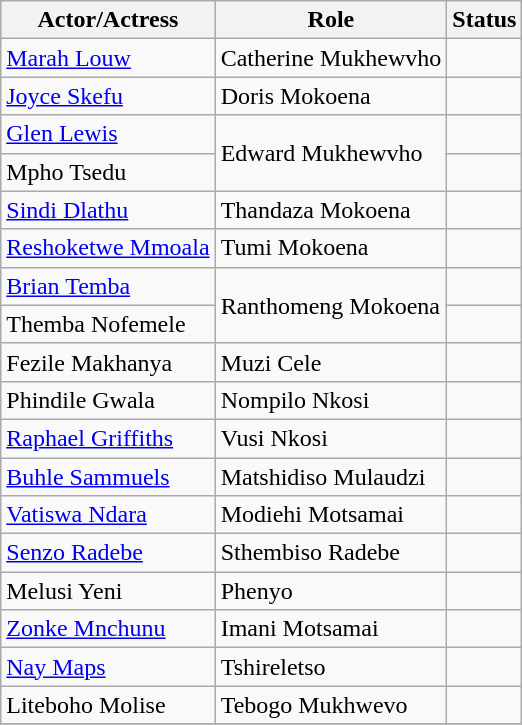<table class="wikitable" style="text-align:left;">
<tr>
<th>Actor/Actress</th>
<th>Role</th>
<th>Status</th>
</tr>
<tr>
<td><a href='#'>Marah Louw</a></td>
<td>Catherine Mukhewvho</td>
<td></td>
</tr>
<tr>
<td><a href='#'>Joyce Skefu</a></td>
<td>Doris Mokoena</td>
<td></td>
</tr>
<tr>
<td><a href='#'>Glen Lewis</a></td>
<td rowspan=2>Edward Mukhewvho</td>
<td></td>
</tr>
<tr>
<td>Mpho Tsedu</td>
<td></td>
</tr>
<tr>
<td><a href='#'>Sindi Dlathu</a></td>
<td>Thandaza Mokoena</td>
<td></td>
</tr>
<tr>
<td><a href='#'>Reshoketwe Mmoala</a></td>
<td>Tumi Mokoena</td>
<td></td>
</tr>
<tr>
<td><a href='#'>Brian Temba</a></td>
<td rowspan=2>Ranthomeng Mokoena</td>
<td></td>
</tr>
<tr>
<td>Themba Nofemele</td>
<td></td>
</tr>
<tr>
<td>Fezile Makhanya</td>
<td>Muzi Cele</td>
<td></td>
</tr>
<tr>
<td>Phindile Gwala</td>
<td>Nompilo Nkosi</td>
<td></td>
</tr>
<tr>
<td><a href='#'>Raphael Griffiths</a></td>
<td>Vusi Nkosi</td>
<td></td>
</tr>
<tr>
<td><a href='#'>Buhle Sammuels</a></td>
<td>Matshidiso Mulaudzi</td>
<td></td>
</tr>
<tr>
<td><a href='#'>Vatiswa Ndara</a></td>
<td>Modiehi Motsamai</td>
<td></td>
</tr>
<tr>
<td><a href='#'>Senzo Radebe</a></td>
<td>Sthembiso Radebe</td>
<td></td>
</tr>
<tr>
<td>Melusi Yeni</td>
<td>Phenyo</td>
<td></td>
</tr>
<tr>
<td><a href='#'>Zonke Mnchunu</a></td>
<td>Imani Motsamai</td>
<td></td>
</tr>
<tr>
<td><a href='#'>Nay Maps</a></td>
<td>Tshireletso</td>
<td></td>
</tr>
<tr>
<td>Liteboho Molise</td>
<td>Tebogo Mukhwevo</td>
<td></td>
</tr>
<tr>
</tr>
</table>
